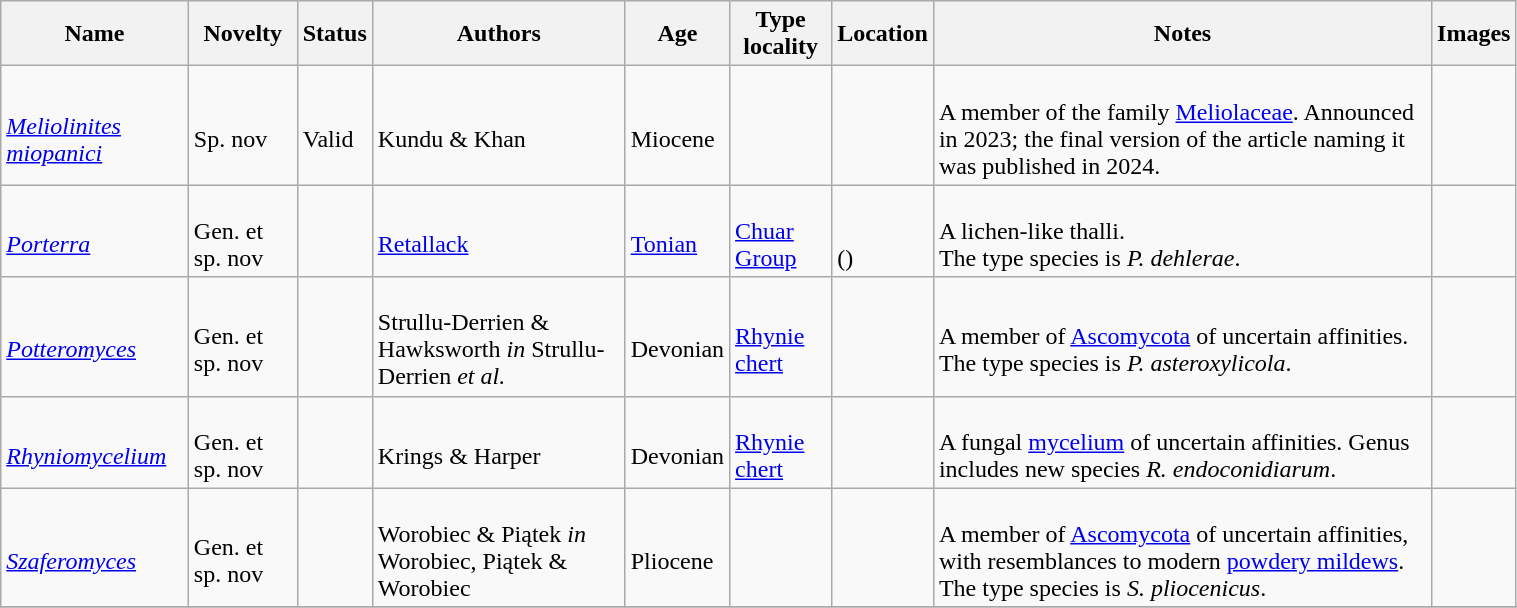<table class="wikitable sortable" align="center" width="80%">
<tr>
<th>Name</th>
<th>Novelty</th>
<th>Status</th>
<th>Authors</th>
<th>Age</th>
<th>Type locality</th>
<th>Location</th>
<th>Notes</th>
<th>Images</th>
</tr>
<tr>
<td><br><em><a href='#'>Meliolinites miopanici</a></em></td>
<td><br>Sp. nov</td>
<td><br>Valid</td>
<td><br>Kundu & Khan</td>
<td><br>Miocene</td>
<td></td>
<td><br></td>
<td><br>A member of the family <a href='#'>Meliolaceae</a>. Announced in 2023; the final version of the article naming it was published in 2024.</td>
<td></td>
</tr>
<tr>
<td><br><em><a href='#'>Porterra</a></em></td>
<td><br>Gen. et sp. nov</td>
<td></td>
<td><br><a href='#'>Retallack</a></td>
<td><br><a href='#'>Tonian</a></td>
<td><br><a href='#'>Chuar Group</a></td>
<td><br><br>()</td>
<td><br>A lichen-like thalli.<br> The type species is <em>P. dehlerae</em>.</td>
<td></td>
</tr>
<tr>
<td><br><em><a href='#'>Potteromyces</a></em></td>
<td><br>Gen. et sp. nov</td>
<td></td>
<td><br>Strullu-Derrien & Hawksworth <em>in</em> Strullu-Derrien <em>et al.</em></td>
<td><br>Devonian</td>
<td><br><a href='#'>Rhynie chert</a></td>
<td><br></td>
<td><br>A member of <a href='#'>Ascomycota</a> of uncertain affinities.<br> The type species is <em>P. asteroxylicola</em>.</td>
<td></td>
</tr>
<tr>
<td><br><em><a href='#'>Rhyniomycelium</a></em></td>
<td><br>Gen. et sp. nov</td>
<td></td>
<td><br>Krings & Harper</td>
<td><br>Devonian</td>
<td><br><a href='#'>Rhynie chert</a></td>
<td><br></td>
<td><br>A fungal <a href='#'>mycelium</a> of uncertain affinities. Genus includes new species <em>R. endoconidiarum</em>.</td>
<td></td>
</tr>
<tr>
<td><br><em><a href='#'>Szaferomyces</a></em></td>
<td><br>Gen. et sp. nov</td>
<td></td>
<td><br>Worobiec & Piątek <em>in</em> Worobiec, Piątek & Worobiec</td>
<td><br>Pliocene</td>
<td></td>
<td><br></td>
<td><br>A member of <a href='#'>Ascomycota</a> of uncertain affinities, with resemblances to modern <a href='#'>powdery mildews</a>. The type species is <em>S. pliocenicus</em>.</td>
<td></td>
</tr>
<tr>
</tr>
</table>
